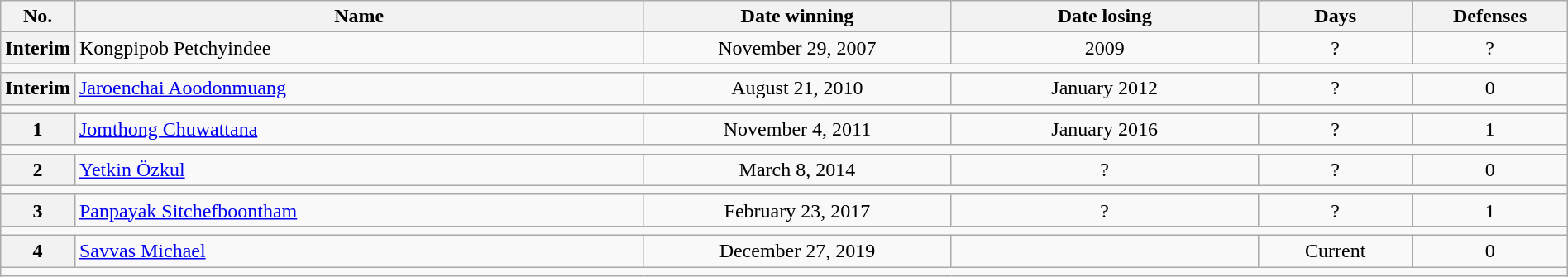<table class="wikitable" width=100%>
<tr>
<th style="width:1%;">No.</th>
<th style="width:37%;">Name</th>
<th style="width:20%;">Date winning</th>
<th style="width:20%;">Date losing</th>
<th data-sort-type="number" style="width:10%;">Days</th>
<th data-sort-type="number" style="width:10%;">Defenses</th>
</tr>
<tr align=center>
<th>Interim</th>
<td align=left> Kongpipob Petchyindee</td>
<td>November 29, 2007</td>
<td>2009</td>
<td>?</td>
<td>?</td>
</tr>
<tr>
<td colspan="6"></td>
</tr>
<tr align=center>
<th>Interim</th>
<td align=left> <a href='#'>Jaroenchai Aoodonmuang</a></td>
<td>August 21, 2010</td>
<td>January 2012</td>
<td>?</td>
<td>0</td>
</tr>
<tr>
<td colspan="6"></td>
</tr>
<tr align=center>
<th>1</th>
<td align=left> <a href='#'>Jomthong Chuwattana</a></td>
<td>November 4, 2011</td>
<td>January 2016</td>
<td>?</td>
<td>1</td>
</tr>
<tr>
<td colspan="6"></td>
</tr>
<tr align=center>
<th>2</th>
<td align=left> <a href='#'>Yetkin Özkul</a></td>
<td>March 8, 2014</td>
<td>?</td>
<td>?</td>
<td>0</td>
</tr>
<tr>
<td colspan="6"></td>
</tr>
<tr align=center>
<th>3</th>
<td align=left> <a href='#'>Panpayak Sitchefboontham</a></td>
<td>February 23, 2017</td>
<td>?</td>
<td>?</td>
<td>1</td>
</tr>
<tr>
<td colspan="6"></td>
</tr>
<tr align=center>
<th>4</th>
<td align=left> <a href='#'>Savvas Michael</a></td>
<td>December 27, 2019</td>
<td></td>
<td>Current</td>
<td>0</td>
</tr>
<tr>
<td colspan="6"></td>
</tr>
</table>
